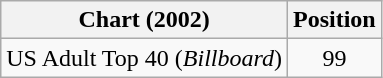<table class="wikitable">
<tr>
<th>Chart (2002)</th>
<th>Position</th>
</tr>
<tr>
<td>US Adult Top 40 (<em>Billboard</em>)</td>
<td align="center">99</td>
</tr>
</table>
